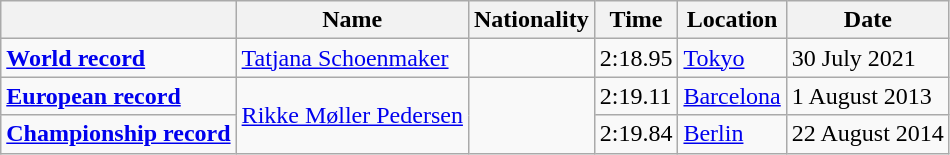<table class=wikitable>
<tr>
<th></th>
<th>Name</th>
<th>Nationality</th>
<th>Time</th>
<th>Location</th>
<th>Date</th>
</tr>
<tr>
<td><strong><a href='#'>World record</a></strong></td>
<td><a href='#'>Tatjana Schoenmaker</a></td>
<td></td>
<td>2:18.95</td>
<td><a href='#'>Tokyo</a></td>
<td>30 July 2021</td>
</tr>
<tr>
<td><strong><a href='#'>European record</a></strong></td>
<td rowspan=2><a href='#'>Rikke Møller Pedersen</a></td>
<td rowspan=2></td>
<td>2:19.11</td>
<td><a href='#'>Barcelona</a></td>
<td>1 August 2013</td>
</tr>
<tr>
<td><strong><a href='#'>Championship record</a></strong></td>
<td>2:19.84</td>
<td><a href='#'>Berlin</a></td>
<td>22 August 2014</td>
</tr>
</table>
